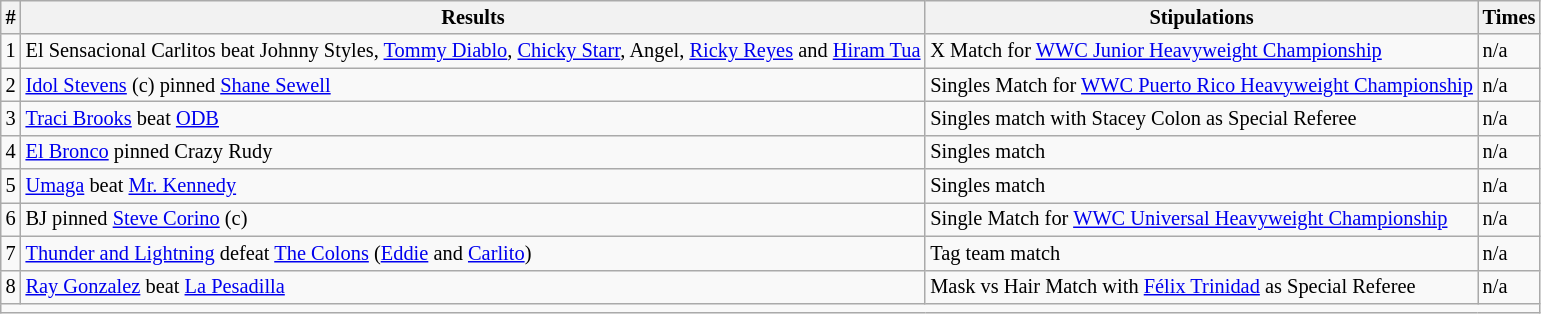<table style="font-size: 85%" class="wikitable sortable">
<tr>
<th><strong>#</strong></th>
<th><strong>Results</strong></th>
<th><strong>Stipulations</strong></th>
<th><strong>Times</strong></th>
</tr>
<tr>
<td>1</td>
<td>El Sensacional Carlitos beat Johnny Styles, <a href='#'>Tommy Diablo</a>, <a href='#'>Chicky Starr</a>, Angel, <a href='#'>Ricky Reyes</a> and <a href='#'>Hiram Tua</a></td>
<td>X Match for <a href='#'>WWC Junior Heavyweight Championship</a></td>
<td>n/a</td>
</tr>
<tr>
<td>2</td>
<td><a href='#'>Idol Stevens</a> (c) pinned <a href='#'>Shane Sewell</a></td>
<td>Singles Match for <a href='#'>WWC Puerto Rico Heavyweight Championship</a></td>
<td>n/a</td>
</tr>
<tr>
<td>3</td>
<td><a href='#'>Traci Brooks</a> beat <a href='#'>ODB</a></td>
<td>Singles match with Stacey Colon as Special Referee</td>
<td>n/a</td>
</tr>
<tr>
<td>4</td>
<td><a href='#'>El Bronco</a> pinned Crazy Rudy</td>
<td>Singles match</td>
<td>n/a</td>
</tr>
<tr>
<td>5</td>
<td><a href='#'>Umaga</a> beat <a href='#'>Mr. Kennedy</a></td>
<td>Singles match</td>
<td>n/a</td>
</tr>
<tr>
<td>6</td>
<td>BJ pinned <a href='#'>Steve Corino</a> (c)</td>
<td>Single Match for <a href='#'>WWC Universal Heavyweight Championship</a></td>
<td>n/a</td>
</tr>
<tr>
<td>7</td>
<td><a href='#'>Thunder and Lightning</a> defeat <a href='#'>The Colons</a> (<a href='#'>Eddie</a> and <a href='#'>Carlito</a>)</td>
<td>Tag team match</td>
<td>n/a</td>
</tr>
<tr>
<td>8</td>
<td><a href='#'>Ray Gonzalez</a> beat <a href='#'>La Pesadilla</a></td>
<td>Mask vs Hair Match with <a href='#'>Félix Trinidad</a> as Special Referee</td>
<td>n/a</td>
</tr>
<tr>
<td colspan=4></td>
</tr>
</table>
